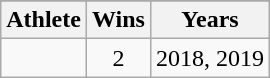<table class="wikitable">
<tr>
</tr>
<tr>
<th>Athlete</th>
<th>Wins</th>
<th>Years</th>
</tr>
<tr>
<td></td>
<td align=center>2</td>
<td>2018, 2019</td>
</tr>
</table>
